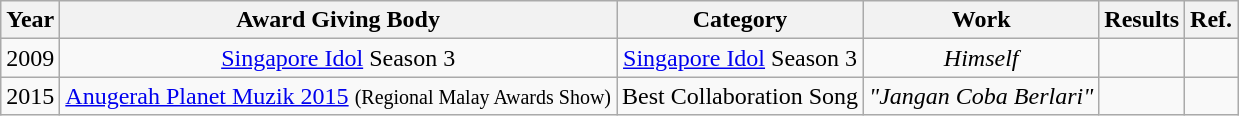<table class="wikitable sortable" >
<tr>
<th>Year</th>
<th>Award Giving Body</th>
<th>Category</th>
<th>Work</th>
<th>Results</th>
<th>Ref.</th>
</tr>
<tr>
<td style="text-align:center">2009</td>
<td style="text-align:center"><a href='#'>Singapore Idol</a> Season 3</td>
<td style="text-align:center"><a href='#'>Singapore Idol</a> Season 3</td>
<td style="text-align:center"><em>Himself</em></td>
<td></td>
<td style="text-align:center"></td>
</tr>
<tr>
<td style="text-align:center">2015</td>
<td style="text-align:center"><a href='#'>Anugerah Planet Muzik 2015</a> <small>(Regional Malay Awards Show)</small></td>
<td style="text-align:center">Best Collaboration Song</td>
<td style="text-align:center"><em>"Jangan Coba Berlari"</em></td>
<td></td>
<td style="text-align:center"></td>
</tr>
</table>
